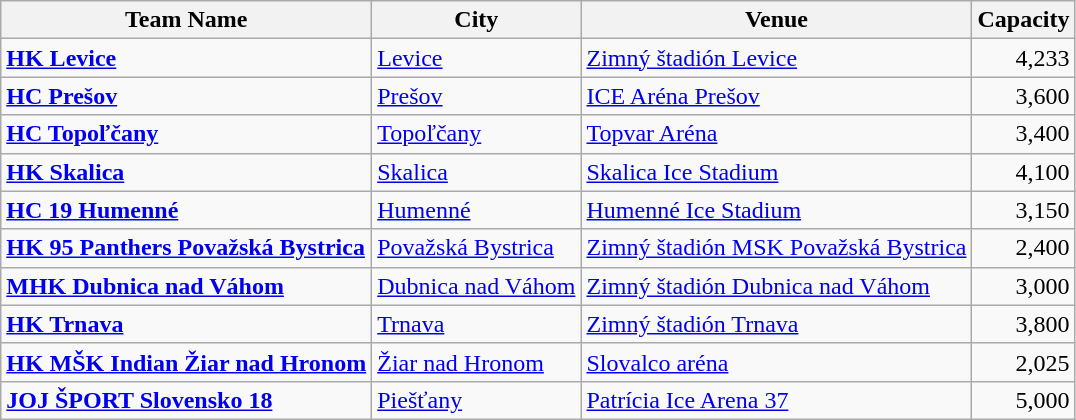<table class="wikitable sortable">
<tr>
<th>Team Name</th>
<th>City</th>
<th>Venue</th>
<th>Capacity</th>
</tr>
<tr>
<td><strong><a href='#'>HK Levice</a></strong></td>
<td><a href='#'>Levice</a></td>
<td><a href='#'>Zimný štadión Levice</a></td>
<td style="text-align:right;">4,233</td>
</tr>
<tr>
<td><strong><a href='#'>HC Prešov</a></strong></td>
<td><a href='#'>Prešov</a></td>
<td><a href='#'>ICE Aréna Prešov</a></td>
<td style="text-align:right;">3,600</td>
</tr>
<tr>
<td><strong><a href='#'>HC Topoľčany</a></strong></td>
<td><a href='#'>Topoľčany</a></td>
<td><a href='#'>Topvar Aréna</a></td>
<td style="text-align:right;">3,400</td>
</tr>
<tr>
<td><strong><a href='#'>HK Skalica</a></strong></td>
<td><a href='#'>Skalica</a></td>
<td><a href='#'>Skalica Ice Stadium</a></td>
<td style="text-align:right;">4,100</td>
</tr>
<tr>
<td><strong><a href='#'>HC 19 Humenné</a></strong></td>
<td><a href='#'>Humenné</a></td>
<td><a href='#'>Humenné Ice Stadium</a></td>
<td style="text-align:right;">3,150</td>
</tr>
<tr>
<td><strong><a href='#'>HK 95 Panthers Považská Bystrica</a></strong></td>
<td><a href='#'>Považská Bystrica</a></td>
<td><a href='#'>Zimný štadión MSK Považská Bystrica</a></td>
<td style="text-align:right;">2,400</td>
</tr>
<tr>
<td><strong><a href='#'>MHK Dubnica nad Váhom</a></strong></td>
<td><a href='#'>Dubnica nad Váhom</a></td>
<td><a href='#'>Zimný štadión Dubnica nad Váhom</a></td>
<td style="text-align:right;">3,000</td>
</tr>
<tr>
<td><strong><a href='#'>HK Trnava</a></strong></td>
<td><a href='#'>Trnava</a></td>
<td><a href='#'>Zimný štadión Trnava</a></td>
<td style="text-align:right;">3,800</td>
</tr>
<tr>
<td><strong><a href='#'>HK MŠK Indian Žiar nad Hronom</a></strong></td>
<td><a href='#'>Žiar nad Hronom</a></td>
<td><a href='#'>Slovalco aréna</a></td>
<td style="text-align:right;">2,025</td>
</tr>
<tr>
<td><strong><a href='#'>JOJ ŠPORT Slovensko 18</a></strong></td>
<td><a href='#'>Piešťany</a></td>
<td><a href='#'>Patrícia Ice Arena 37</a></td>
<td style="text-align:right;">5,000</td>
</tr>
</table>
